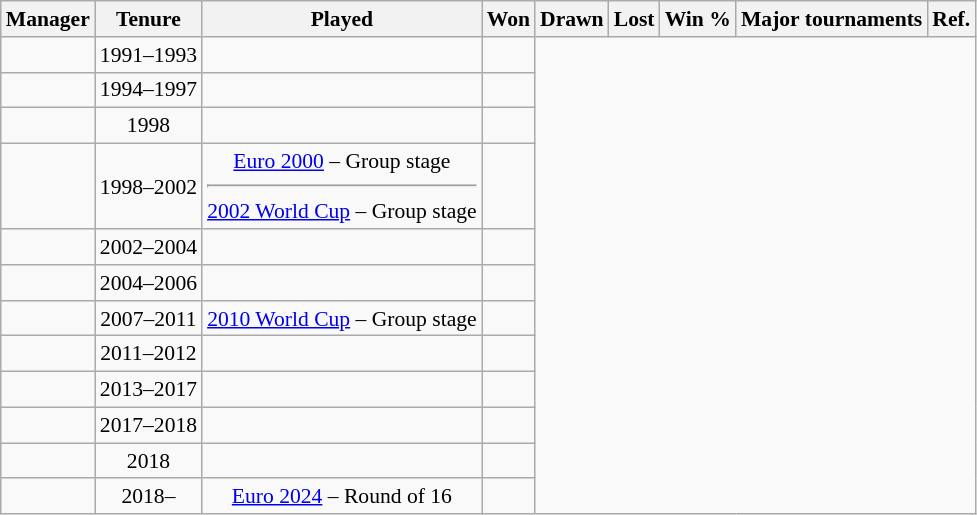<table class="wikitable sortable" style="text-align: center;font-size:90%;">
<tr>
<th>Manager</th>
<th>Tenure</th>
<th>Played</th>
<th>Won</th>
<th>Drawn</th>
<th>Lost</th>
<th>Win %</th>
<th>Major tournaments</th>
<th>Ref.</th>
</tr>
<tr>
<td style="text-align: left;"></td>
<td>1991–1993<br></td>
<td></td>
<td></td>
</tr>
<tr>
<td style="text-align: left;"></td>
<td>1994–1997<br></td>
<td></td>
<td></td>
</tr>
<tr>
<td style="text-align: left;"></td>
<td>1998<br></td>
<td></td>
<td></td>
</tr>
<tr>
<td style="text-align: left;"></td>
<td>1998–2002<br></td>
<td><a href='#'>Euro 2000</a> – Group stage<hr><a href='#'>2002 World Cup</a> – Group stage</td>
<td></td>
</tr>
<tr>
<td style="text-align: left;"></td>
<td>2002–2004<br></td>
<td></td>
<td></td>
</tr>
<tr>
<td style="text-align: left;"></td>
<td>2004–2006<br></td>
<td></td>
<td></td>
</tr>
<tr>
<td style="text-align: left;"></td>
<td>2007–2011<br></td>
<td><a href='#'>2010 World Cup</a> – Group stage</td>
<td></td>
</tr>
<tr>
<td style="text-align: left;"></td>
<td>2011–2012<br></td>
<td></td>
<td></td>
</tr>
<tr>
<td style="text-align: left;"></td>
<td>2013–2017<br></td>
<td></td>
<td></td>
</tr>
<tr>
<td style="text-align: left;"></td>
<td>2017–2018<br></td>
<td></td>
<td></td>
</tr>
<tr>
<td style="text-align: left;"></td>
<td>2018<br></td>
<td></td>
<td></td>
</tr>
<tr>
<td style="text-align: left;"></td>
<td>2018–<br></td>
<td><a href='#'>Euro 2024</a> – Round of 16</td>
<td></td>
</tr>
</table>
